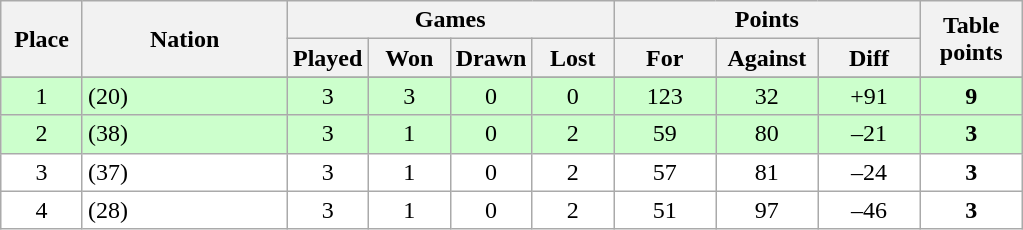<table class="wikitable">
<tr>
<th rowspan=2 width="8%">Place</th>
<th rowspan=2 width="20%">Nation</th>
<th colspan=4 width="32%">Games</th>
<th colspan=3 width="30%">Points</th>
<th rowspan=2 width="10%">Table<br>points</th>
</tr>
<tr>
<th width="8%">Played</th>
<th width="8%">Won</th>
<th width="8%">Drawn</th>
<th width="8%">Lost</th>
<th width="10%">For</th>
<th width="10%">Against</th>
<th width="10%">Diff</th>
</tr>
<tr>
</tr>
<tr bgcolor=#ccffcc align=center>
<td>1</td>
<td align=left> (20)</td>
<td>3</td>
<td>3</td>
<td>0</td>
<td>0</td>
<td>123</td>
<td>32</td>
<td>+91</td>
<td><strong>9</strong></td>
</tr>
<tr bgcolor=#ccffcc align=center>
<td>2</td>
<td align=left> (38)</td>
<td>3</td>
<td>1</td>
<td>0</td>
<td>2</td>
<td>59</td>
<td>80</td>
<td>–21</td>
<td><strong>3</strong></td>
</tr>
<tr bgcolor=#ffffff align=center>
<td>3</td>
<td align=left> (37)</td>
<td>3</td>
<td>1</td>
<td>0</td>
<td>2</td>
<td>57</td>
<td>81</td>
<td>–24</td>
<td><strong>3</strong></td>
</tr>
<tr bgcolor=#ffffff align=center>
<td>4</td>
<td align=left> (28)</td>
<td>3</td>
<td>1</td>
<td>0</td>
<td>2</td>
<td>51</td>
<td>97</td>
<td>–46</td>
<td><strong>3</strong></td>
</tr>
</table>
